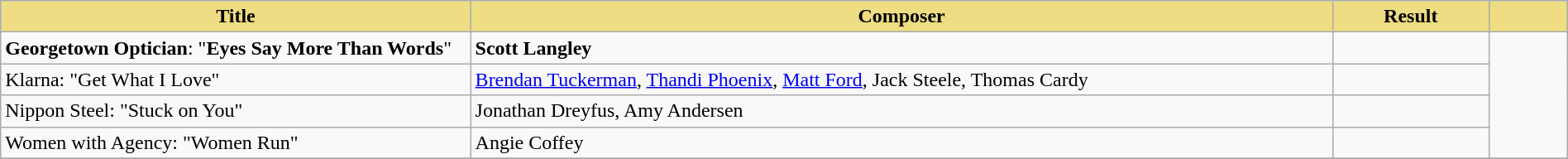<table class="wikitable" width=100%>
<tr>
<th style="width:30%;background:#EEDD82;">Title</th>
<th style="width:55%;background:#EEDD82;">Composer</th>
<th style="width:10%;background:#EEDD82;">Result</th>
<th style="width:5%;background:#EEDD82;"></th>
</tr>
<tr>
<td><strong>Georgetown Optician</strong>: "<strong>Eyes Say More Than Words</strong>"</td>
<td><strong>Scott Langley</strong></td>
<td></td>
<td rowspan="4"><br></td>
</tr>
<tr>
<td>Klarna: "Get What I Love"</td>
<td><a href='#'>Brendan Tuckerman</a>, <a href='#'>Thandi Phoenix</a>, <a href='#'>Matt Ford</a>, Jack Steele, Thomas Cardy</td>
<td></td>
</tr>
<tr>
<td>Nippon Steel: "Stuck on You"</td>
<td>Jonathan Dreyfus, Amy Andersen</td>
<td></td>
</tr>
<tr>
<td>Women with Agency: "Women Run"</td>
<td>Angie Coffey</td>
<td></td>
</tr>
<tr>
</tr>
</table>
